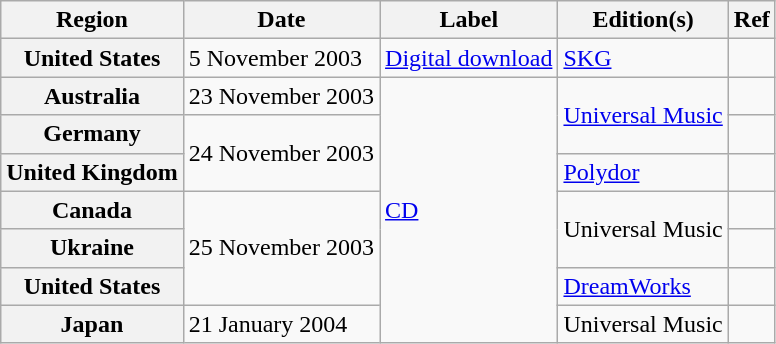<table class="wikitable plainrowheaders">
<tr>
<th scope="col">Region</th>
<th scope="col">Date</th>
<th scope="col">Label</th>
<th scope="col">Edition(s)</th>
<th scope="col">Ref</th>
</tr>
<tr>
<th scope="row">United States</th>
<td>5 November 2003</td>
<td><a href='#'>Digital download</a></td>
<td><a href='#'>SKG</a></td>
<td></td>
</tr>
<tr>
<th scope="row">Australia</th>
<td>23 November 2003</td>
<td rowspan="7"><a href='#'>CD</a></td>
<td rowspan="2"><a href='#'>Universal Music</a></td>
<td></td>
</tr>
<tr>
<th scope="row">Germany</th>
<td rowspan="2">24 November 2003</td>
<td></td>
</tr>
<tr>
<th scope="row">United Kingdom</th>
<td><a href='#'>Polydor</a></td>
<td></td>
</tr>
<tr>
<th scope="row">Canada</th>
<td rowspan="3">25 November 2003</td>
<td rowspan="2">Universal Music</td>
<td></td>
</tr>
<tr>
<th scope="row">Ukraine</th>
<td></td>
</tr>
<tr>
<th scope="row">United States</th>
<td><a href='#'>DreamWorks</a></td>
<td></td>
</tr>
<tr>
<th scope="row">Japan</th>
<td>21 January 2004</td>
<td>Universal Music</td>
<td></td>
</tr>
</table>
